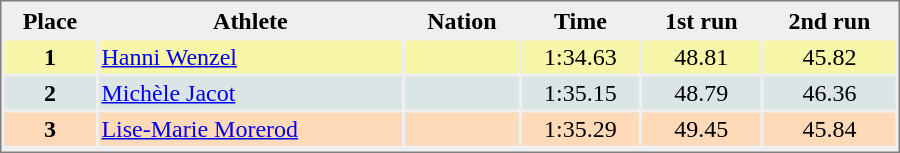<table style="border-style:solid;border-width:1px;border-color:#808080;background-color:#EFEFEF" cellspacing="2" cellpadding="2" width="600px">
<tr bgcolor="#EFEFEF">
<th>Place</th>
<th>Athlete</th>
<th>Nation</th>
<th>Time</th>
<th>1st run</th>
<th>2nd run</th>
</tr>
<tr align="center" valign="top" bgcolor="#F7F6A8">
<th>1</th>
<td align="left"><a href='#'>Hanni Wenzel</a></td>
<td align="left"></td>
<td>1:34.63</td>
<td>48.81</td>
<td>45.82</td>
</tr>
<tr align="center" valign="top" bgcolor="#DCE5E5">
<th>2</th>
<td align="left"><a href='#'>Michèle Jacot</a></td>
<td align="left"></td>
<td>1:35.15</td>
<td>48.79</td>
<td>46.36</td>
</tr>
<tr align="center" valign="top" bgcolor="#FFDAB9">
<th>3</th>
<td align="left"><a href='#'>Lise-Marie Morerod</a></td>
<td align="left"></td>
<td>1:35.29</td>
<td>49.45</td>
<td>45.84</td>
</tr>
<tr align="center" valign="top" bgcolor="#FFFFFF">
</tr>
</table>
